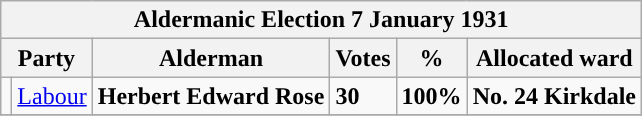<table class="wikitable">
<tr>
<th colspan="6"><strong>Aldermanic Election 7 January 1931</strong></th>
</tr>
<tr>
<th colspan="2">Party</th>
<th>Alderman</th>
<th>Votes</th>
<th>%</th>
<th>Allocated ward</th>
</tr>
<tr>
<td style="background-color:"></td>
<td><a href='#'>Labour</a></td>
<td><strong>Herbert Edward Rose</strong></td>
<td><strong>30</strong></td>
<td><strong>100%</strong></td>
<td><strong>No. 24 Kirkdale</strong></td>
</tr>
<tr>
</tr>
</table>
